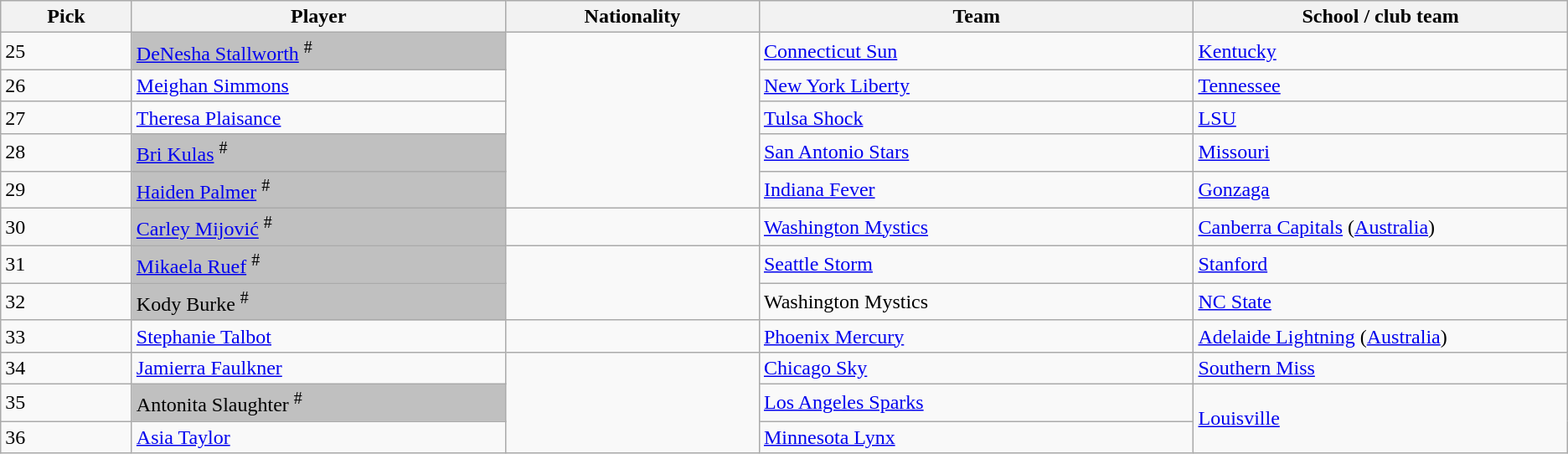<table class="wikitable sortable">
<tr>
<th width=100>Pick</th>
<th width=300>Player</th>
<th width=200>Nationality</th>
<th width=350>Team</th>
<th width=300>School / club team</th>
</tr>
<tr>
<td>25</td>
<td bgcolor=#C0C0C0><a href='#'>DeNesha Stallworth</a> <sup>#</sup></td>
<td rowspan=5></td>
<td><a href='#'>Connecticut Sun</a></td>
<td><a href='#'>Kentucky</a></td>
</tr>
<tr>
<td>26</td>
<td><a href='#'>Meighan Simmons</a></td>
<td><a href='#'>New York Liberty</a></td>
<td><a href='#'>Tennessee</a></td>
</tr>
<tr>
<td>27</td>
<td><a href='#'>Theresa Plaisance</a></td>
<td><a href='#'>Tulsa Shock</a></td>
<td><a href='#'>LSU</a></td>
</tr>
<tr>
<td>28</td>
<td bgcolor=#C0C0C0><a href='#'>Bri Kulas</a> <sup>#</sup></td>
<td><a href='#'>San Antonio Stars</a></td>
<td><a href='#'>Missouri</a></td>
</tr>
<tr>
<td>29</td>
<td bgcolor=#C0C0C0><a href='#'>Haiden Palmer</a> <sup>#</sup></td>
<td><a href='#'>Indiana Fever</a></td>
<td><a href='#'>Gonzaga</a></td>
</tr>
<tr>
<td>30</td>
<td bgcolor=#C0C0C0><a href='#'>Carley Mijović</a> <sup>#</sup></td>
<td></td>
<td><a href='#'>Washington Mystics</a></td>
<td><a href='#'>Canberra Capitals</a> (<a href='#'>Australia</a>)</td>
</tr>
<tr>
<td>31</td>
<td bgcolor=#C0C0C0><a href='#'>Mikaela Ruef</a> <sup>#</sup></td>
<td rowspan=2></td>
<td><a href='#'>Seattle Storm</a></td>
<td><a href='#'>Stanford</a></td>
</tr>
<tr>
<td>32</td>
<td bgcolor=#C0C0C0>Kody Burke <sup>#</sup></td>
<td>Washington Mystics </td>
<td><a href='#'>NC State</a></td>
</tr>
<tr>
<td>33</td>
<td><a href='#'>Stephanie Talbot</a></td>
<td></td>
<td><a href='#'>Phoenix Mercury</a></td>
<td><a href='#'>Adelaide Lightning</a> (<a href='#'>Australia</a>)</td>
</tr>
<tr>
<td>34</td>
<td><a href='#'>Jamierra Faulkner</a></td>
<td rowspan=3></td>
<td><a href='#'>Chicago Sky</a></td>
<td><a href='#'>Southern Miss</a></td>
</tr>
<tr>
<td>35</td>
<td bgcolor=#C0C0C0>Antonita Slaughter <sup>#</sup></td>
<td><a href='#'>Los Angeles Sparks</a></td>
<td rowspan=2><a href='#'>Louisville</a></td>
</tr>
<tr>
<td>36</td>
<td><a href='#'>Asia Taylor</a></td>
<td><a href='#'>Minnesota Lynx</a></td>
</tr>
</table>
